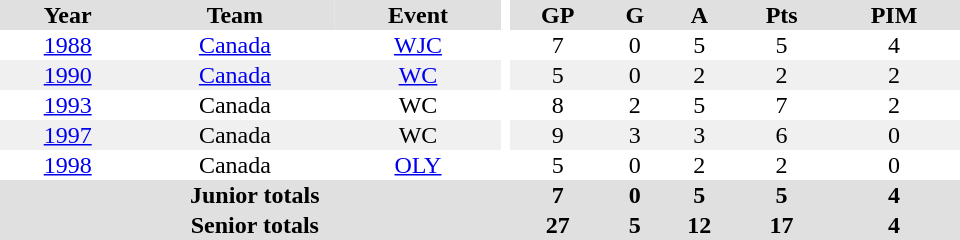<table border="0" cellpadding="1" cellspacing="0" ID="Table3" style="text-align:center; width:40em">
<tr bgcolor="#e0e0e0">
<th>Year</th>
<th>Team</th>
<th>Event</th>
<th rowspan="102" bgcolor="#ffffff"></th>
<th>GP</th>
<th>G</th>
<th>A</th>
<th>Pts</th>
<th>PIM</th>
</tr>
<tr>
<td><a href='#'>1988</a></td>
<td><a href='#'>Canada</a></td>
<td><a href='#'>WJC</a></td>
<td>7</td>
<td>0</td>
<td>5</td>
<td>5</td>
<td>4</td>
</tr>
<tr bgcolor="#f0f0f0">
<td><a href='#'>1990</a></td>
<td><a href='#'>Canada</a></td>
<td><a href='#'>WC</a></td>
<td>5</td>
<td>0</td>
<td>2</td>
<td>2</td>
<td>2</td>
</tr>
<tr>
<td><a href='#'>1993</a></td>
<td>Canada</td>
<td>WC</td>
<td>8</td>
<td>2</td>
<td>5</td>
<td>7</td>
<td>2</td>
</tr>
<tr bgcolor="#f0f0f0">
<td><a href='#'>1997</a></td>
<td>Canada</td>
<td>WC</td>
<td>9</td>
<td>3</td>
<td>3</td>
<td>6</td>
<td>0</td>
</tr>
<tr>
<td><a href='#'>1998</a></td>
<td>Canada</td>
<td><a href='#'>OLY</a></td>
<td>5</td>
<td>0</td>
<td>2</td>
<td>2</td>
<td>0</td>
</tr>
<tr bgcolor="#e0e0e0">
<th colspan="4">Junior totals</th>
<th>7</th>
<th>0</th>
<th>5</th>
<th>5</th>
<th>4</th>
</tr>
<tr bgcolor="#e0e0e0">
<th colspan="4">Senior totals</th>
<th>27</th>
<th>5</th>
<th>12</th>
<th>17</th>
<th>4</th>
</tr>
</table>
